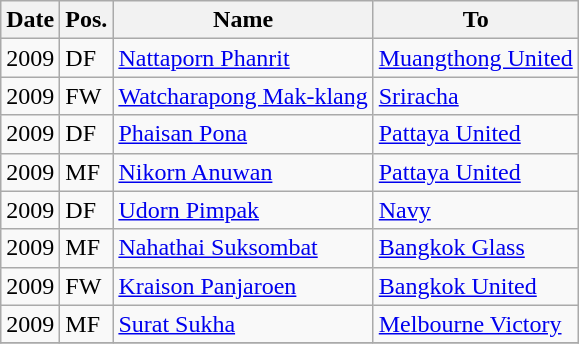<table class="wikitable">
<tr>
<th>Date</th>
<th>Pos.</th>
<th>Name</th>
<th>To</th>
</tr>
<tr>
<td>2009</td>
<td>DF</td>
<td> <a href='#'>Nattaporn Phanrit</a></td>
<td> <a href='#'>Muangthong United</a></td>
</tr>
<tr>
<td>2009</td>
<td>FW</td>
<td> <a href='#'>Watcharapong Mak-klang</a></td>
<td> <a href='#'>Sriracha</a></td>
</tr>
<tr>
<td>2009</td>
<td>DF</td>
<td> <a href='#'>Phaisan Pona</a></td>
<td> <a href='#'>Pattaya United</a></td>
</tr>
<tr>
<td>2009</td>
<td>MF</td>
<td> <a href='#'>Nikorn Anuwan</a></td>
<td> <a href='#'>Pattaya United</a></td>
</tr>
<tr>
<td>2009</td>
<td>DF</td>
<td> <a href='#'>Udorn Pimpak</a></td>
<td> <a href='#'>Navy</a></td>
</tr>
<tr>
<td>2009</td>
<td>MF</td>
<td> <a href='#'>Nahathai Suksombat</a></td>
<td> <a href='#'>Bangkok Glass</a></td>
</tr>
<tr>
<td>2009</td>
<td>FW</td>
<td> <a href='#'>Kraison Panjaroen</a></td>
<td> <a href='#'>Bangkok United</a></td>
</tr>
<tr>
<td>2009</td>
<td>MF</td>
<td> <a href='#'>Surat Sukha</a></td>
<td> <a href='#'>Melbourne Victory</a></td>
</tr>
<tr>
</tr>
</table>
